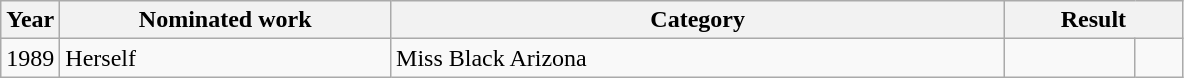<table class=wikitable>
<tr>
<th width=5%>Year</th>
<th width=28%>Nominated work</th>
<th width=52%>Category</th>
<th width=15% colspan=2>Result</th>
</tr>
<tr>
<td>1989</td>
<td>Herself</td>
<td>Miss Black Arizona</td>
<td></td>
<td width=4% align=center></td>
</tr>
</table>
